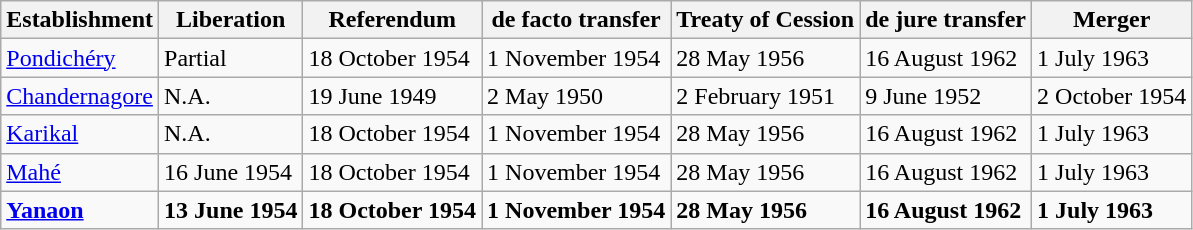<table class="wikitable">
<tr>
<th>Establishment</th>
<th>Liberation</th>
<th>Referendum</th>
<th>de facto transfer</th>
<th>Treaty of Cession</th>
<th>de jure transfer</th>
<th>Merger</th>
</tr>
<tr>
<td><a href='#'>Pondichéry</a></td>
<td>Partial</td>
<td>18 October 1954</td>
<td>1 November 1954</td>
<td>28 May 1956 </td>
<td>16 August 1962</td>
<td>1 July 1963<br></td>
</tr>
<tr>
<td><a href='#'>Chandernagore</a></td>
<td>N.A.</td>
<td>19 June 1949</td>
<td>2 May 1950</td>
<td>2 February 1951</td>
<td>9 June 1952</td>
<td>2 October 1954<br></td>
</tr>
<tr>
<td><a href='#'>Karikal</a></td>
<td>N.A.</td>
<td>18 October 1954</td>
<td>1 November 1954</td>
<td>28 May 1956</td>
<td>16 August 1962</td>
<td>1 July 1963<br></td>
</tr>
<tr>
<td><a href='#'>Mahé</a></td>
<td>16 June 1954</td>
<td>18 October 1954</td>
<td>1 November 1954</td>
<td>28 May 1956</td>
<td>16 August 1962</td>
<td>1 July 1963<br></td>
</tr>
<tr>
<td><strong><a href='#'>Yanaon</a></strong></td>
<td><strong>13 June 1954</strong></td>
<td><strong>18 October 1954</strong></td>
<td><strong>1 November 1954</strong></td>
<td><strong>28 May 1956</strong></td>
<td><strong>16 August 1962</strong></td>
<td><strong>1 July 1963</strong><br></td>
</tr>
</table>
